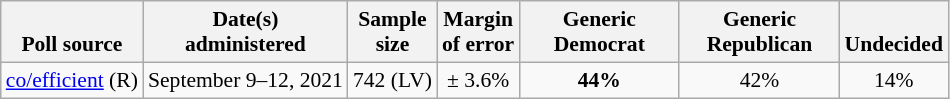<table class="wikitable" style="font-size:90%;text-align:center;">
<tr valign=bottom>
<th>Poll source</th>
<th>Date(s)<br>administered</th>
<th>Sample<br>size</th>
<th>Margin<br>of error</th>
<th style="width:100px;">Generic<br>Democrat</th>
<th style="width:100px;">Generic<br>Republican</th>
<th>Undecided</th>
</tr>
<tr>
<td style="text-align:left;"><a href='#'>co/efficient</a> (R)</td>
<td>September 9–12, 2021</td>
<td>742 (LV)</td>
<td>± 3.6%</td>
<td><strong>44%</strong></td>
<td>42%</td>
<td>14%</td>
</tr>
</table>
